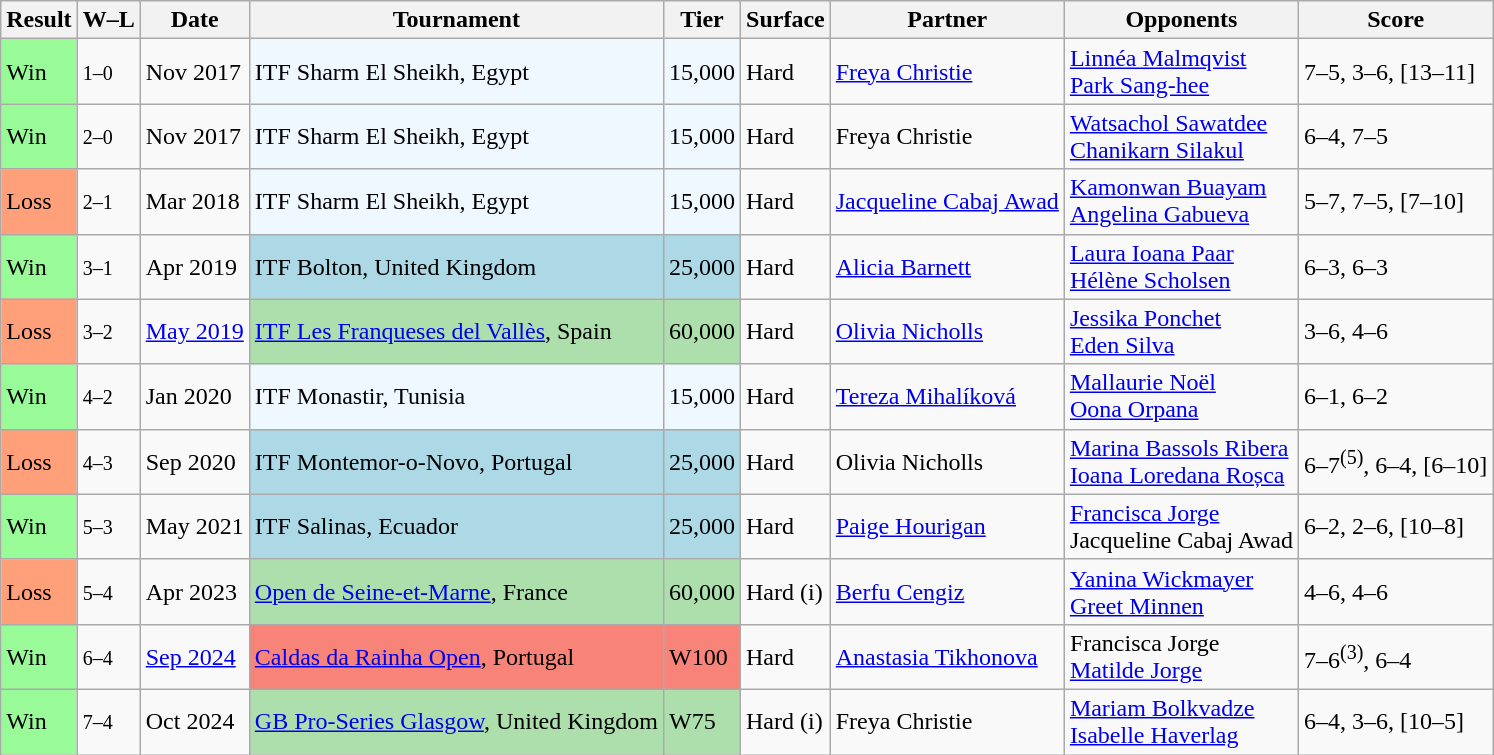<table class="sortable wikitable">
<tr>
<th>Result</th>
<th class="unsortable">W–L</th>
<th>Date</th>
<th>Tournament</th>
<th>Tier</th>
<th>Surface</th>
<th>Partner</th>
<th>Opponents</th>
<th class="unsortable">Score</th>
</tr>
<tr>
<td bgcolor=98FB98>Win</td>
<td><small>1–0</small></td>
<td>Nov 2017</td>
<td bgcolor=#f0f8ff>ITF Sharm El Sheikh, Egypt</td>
<td bgcolor=#f0f8ff>15,000</td>
<td>Hard</td>
<td> <a href='#'>Freya Christie</a></td>
<td> <a href='#'>Linnéa Malmqvist</a> <br>  <a href='#'>Park Sang-hee</a></td>
<td>7–5, 3–6, [13–11]</td>
</tr>
<tr>
<td bgcolor=98FB98>Win</td>
<td><small>2–0</small></td>
<td>Nov 2017</td>
<td bgcolor=#f0f8ff>ITF Sharm El Sheikh, Egypt</td>
<td bgcolor=#f0f8ff>15,000</td>
<td>Hard</td>
<td> Freya Christie</td>
<td> <a href='#'>Watsachol Sawatdee</a> <br>  <a href='#'>Chanikarn Silakul</a></td>
<td>6–4, 7–5</td>
</tr>
<tr>
<td bgcolor=ffa07a>Loss</td>
<td><small>2–1</small></td>
<td>Mar 2018</td>
<td bgcolor=#f0f8ff>ITF Sharm El Sheikh, Egypt</td>
<td bgcolor=#f0f8ff>15,000</td>
<td>Hard</td>
<td> <a href='#'>Jacqueline Cabaj Awad</a></td>
<td> <a href='#'>Kamonwan Buayam</a> <br>  <a href='#'>Angelina Gabueva</a></td>
<td>5–7, 7–5, [7–10]</td>
</tr>
<tr>
<td bgcolor=98FB98>Win</td>
<td><small>3–1</small></td>
<td>Apr 2019</td>
<td bgcolor=lightblue>ITF Bolton, United Kingdom</td>
<td bgcolor=lightblue>25,000</td>
<td>Hard</td>
<td> <a href='#'>Alicia Barnett</a></td>
<td> <a href='#'>Laura Ioana Paar</a> <br>  <a href='#'>Hélène Scholsen</a></td>
<td>6–3, 6–3</td>
</tr>
<tr>
<td bgcolor=ffa07a>Loss</td>
<td><small>3–2</small></td>
<td><a href='#'>May 2019</a></td>
<td bgcolor=#addfad><a href='#'>ITF Les Franqueses del Vallès</a>, Spain</td>
<td bgcolor=#addfad>60,000</td>
<td>Hard</td>
<td> <a href='#'>Olivia Nicholls</a></td>
<td> <a href='#'>Jessika Ponchet</a> <br>  <a href='#'>Eden Silva</a></td>
<td>3–6, 4–6</td>
</tr>
<tr>
<td bgcolor=98FB98>Win</td>
<td><small>4–2</small></td>
<td>Jan 2020</td>
<td bgcolor=#f0f8ff>ITF Monastir, Tunisia</td>
<td bgcolor=#f0f8ff>15,000</td>
<td>Hard</td>
<td> <a href='#'>Tereza Mihalíková</a></td>
<td> <a href='#'>Mallaurie Noël</a> <br>  <a href='#'>Oona Orpana</a></td>
<td>6–1, 6–2</td>
</tr>
<tr>
<td bgcolor=ffa07a>Loss</td>
<td><small>4–3</small></td>
<td>Sep 2020</td>
<td bgcolor=lightblue>ITF Montemor-o-Novo, Portugal</td>
<td bgcolor=lightblue>25,000</td>
<td>Hard</td>
<td> Olivia Nicholls</td>
<td> <a href='#'>Marina Bassols Ribera</a> <br>  <a href='#'>Ioana Loredana Roșca</a></td>
<td>6–7<sup>(5)</sup>, 6–4, [6–10]</td>
</tr>
<tr>
<td bgcolor=98FB98>Win</td>
<td><small>5–3</small></td>
<td>May 2021</td>
<td bgcolor=lightblue>ITF Salinas, Ecuador</td>
<td bgcolor=lightblue>25,000</td>
<td>Hard</td>
<td> <a href='#'>Paige Hourigan</a></td>
<td> <a href='#'>Francisca Jorge</a> <br>  Jacqueline Cabaj Awad</td>
<td>6–2, 2–6, [10–8]</td>
</tr>
<tr>
<td bgcolor=ffa07a>Loss</td>
<td><small>5–4</small></td>
<td>Apr 2023</td>
<td bgcolor=addfad><a href='#'>Open de Seine-et-Marne</a>, France</td>
<td bgcolor=addfad>60,000</td>
<td>Hard (i)</td>
<td> <a href='#'>Berfu Cengiz</a></td>
<td> <a href='#'>Yanina Wickmayer</a> <br>  <a href='#'>Greet Minnen</a></td>
<td>4–6, 4–6</td>
</tr>
<tr>
<td style="background:#98fb98;">Win</td>
<td><small>6–4</small></td>
<td><a href='#'>Sep 2024</a></td>
<td style="background:#f88379;"><a href='#'>Caldas da Rainha Open</a>, Portugal</td>
<td style="background:#f88379;">W100</td>
<td>Hard</td>
<td> <a href='#'>Anastasia Tikhonova</a></td>
<td> Francisca Jorge <br>  <a href='#'>Matilde Jorge</a></td>
<td>7–6<sup>(3)</sup>, 6–4</td>
</tr>
<tr>
<td style="background:#98FB98;">Win</td>
<td><small>7–4</small></td>
<td>Oct 2024</td>
<td style="background:#addfad;"><a href='#'>GB Pro-Series Glasgow</a>, United Kingdom</td>
<td style="background:#addfad;">W75</td>
<td>Hard (i)</td>
<td> Freya Christie</td>
<td> <a href='#'>Mariam Bolkvadze</a> <br>  <a href='#'>Isabelle Haverlag</a></td>
<td>6–4, 3–6, [10–5]</td>
</tr>
</table>
